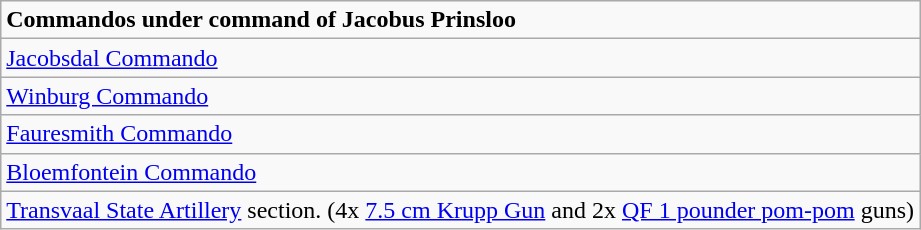<table class="wikitable">
<tr>
<td><strong>Commandos under command of Jacobus Prinsloo</strong></td>
</tr>
<tr>
<td><a href='#'>Jacobsdal Commando</a></td>
</tr>
<tr>
<td><a href='#'>Winburg Commando</a></td>
</tr>
<tr>
<td><a href='#'>Fauresmith Commando</a></td>
</tr>
<tr>
<td><a href='#'>Bloemfontein Commando</a></td>
</tr>
<tr>
<td><a href='#'>Transvaal State Artillery</a> section. (4x <a href='#'>7.5 cm Krupp Gun</a> and 2x <a href='#'>QF 1 pounder pom-pom</a> guns)</td>
</tr>
</table>
